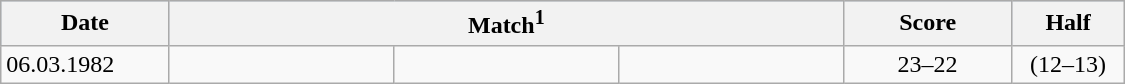<table width=750 class="wikitable">
<tr bgcolor="lightsteelblue">
<th width=15%>Date</th>
<th width=60% colspan=3>Match<sup>1</sup></th>
<th width=15%>Score</th>
<th>Half</th>
</tr>
<tr>
<td>06.03.1982</td>
<td align=right></td>
<td></td>
<td></td>
<td align=center>23–22</td>
<td align=center>(12–13)</td>
</tr>
</table>
